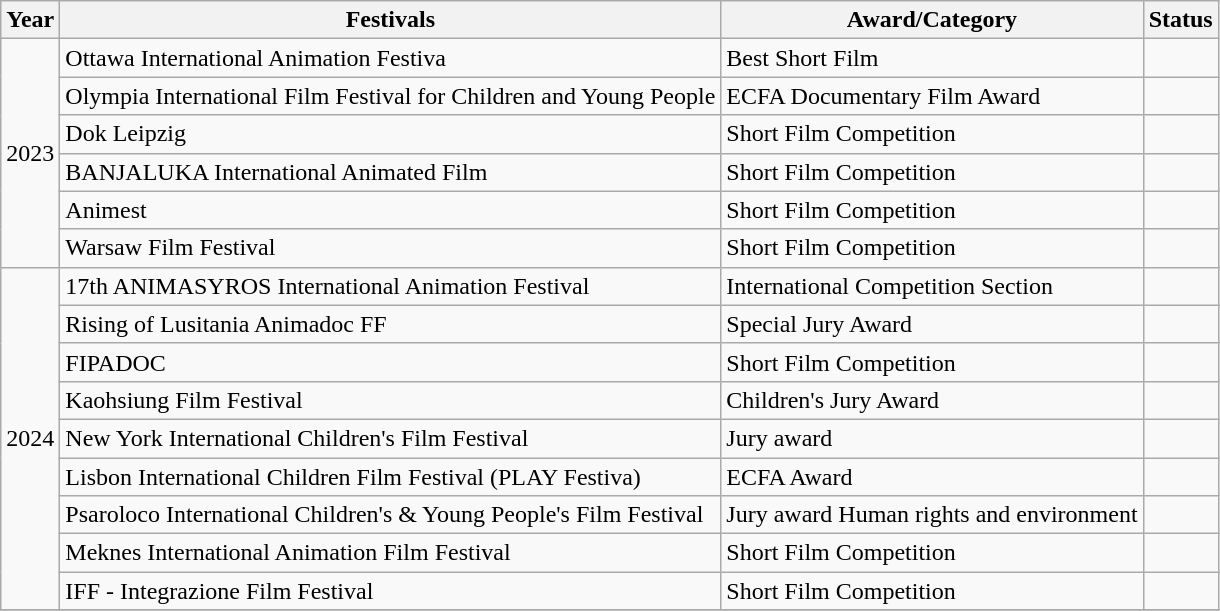<table class="wikitable">
<tr>
<th>Year</th>
<th>Festivals</th>
<th>Award/Category</th>
<th>Status</th>
</tr>
<tr>
<td rowspan="6">2023</td>
<td>Ottawa International Animation Festiva</td>
<td>Best Short Film</td>
<td></td>
</tr>
<tr>
<td>Olympia International Film Festival for Children and Young People</td>
<td>ECFA Documentary Film Award</td>
<td></td>
</tr>
<tr>
<td>Dok Leipzig</td>
<td>Short Film Competition</td>
<td></td>
</tr>
<tr>
<td>BANJALUKA International Animated Film</td>
<td>Short Film Competition</td>
<td></td>
</tr>
<tr>
<td>Animest</td>
<td>Short Film Competition </td>
<td></td>
</tr>
<tr>
<td>Warsaw Film Festival</td>
<td>Short Film Competition</td>
<td></td>
</tr>
<tr>
<td rowspan="9">2024</td>
<td>17th ANIMASYROS International Animation Festival</td>
<td>International Competition Section</td>
<td></td>
</tr>
<tr>
<td>Rising of Lusitania Animadoc FF </td>
<td>Special Jury Award</td>
<td></td>
</tr>
<tr>
<td>FIPADOC</td>
<td>Short Film Competition</td>
<td></td>
</tr>
<tr>
<td>Kaohsiung Film Festival</td>
<td>Children's Jury Award</td>
<td></td>
</tr>
<tr>
<td>New York International Children's Film Festival</td>
<td>Jury award</td>
<td></td>
</tr>
<tr>
<td>Lisbon International Children Film Festival (PLAY Festiva)</td>
<td>ECFA Award</td>
<td></td>
</tr>
<tr>
<td>Psaroloco International Children's & Young People's Film Festival</td>
<td>Jury award Human rights and environment</td>
<td></td>
</tr>
<tr>
<td>Meknes International Animation Film Festival</td>
<td>Short Film Competition</td>
<td></td>
</tr>
<tr>
<td>IFF - Integrazione Film Festival</td>
<td>Short Film Competition</td>
<td></td>
</tr>
<tr>
</tr>
</table>
